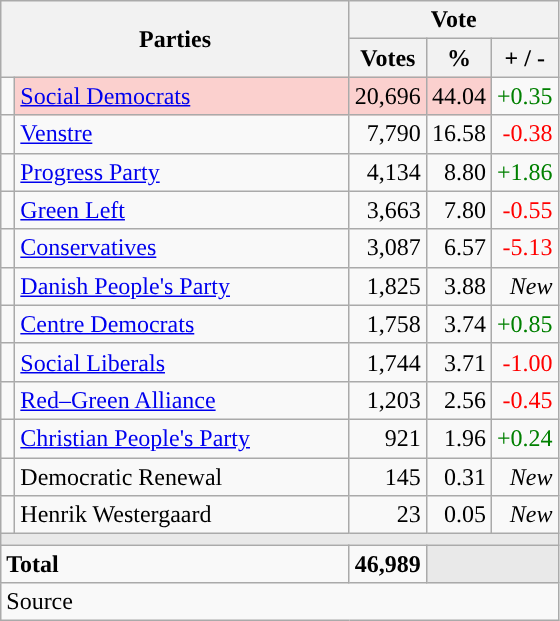<table class="wikitable" style="text-align:right;">
<tr>
<th style="text-align:centre;" rowspan="2" colspan="2" width="225">Parties</th>
<th colspan="3">Vote</th>
</tr>
<tr>
<th width="15">Votes</th>
<th width="15">%</th>
<th width="15">+ / -</th>
</tr>
<tr>
<td width="2" style="color:inherit;background:"></td>
<td bgcolor=#fbd0ce  align="left"><a href='#'>Social Democrats</a></td>
<td bgcolor=#fbd0ce>20,696</td>
<td bgcolor=#fbd0ce>44.04</td>
<td style=color:green;>+0.35</td>
</tr>
<tr>
<td width="2" style="color:inherit;background:"></td>
<td align="left"><a href='#'>Venstre</a></td>
<td>7,790</td>
<td>16.58</td>
<td style=color:red;>-0.38</td>
</tr>
<tr>
<td width="2" style="color:inherit;background:"></td>
<td align="left"><a href='#'>Progress Party</a></td>
<td>4,134</td>
<td>8.80</td>
<td style=color:green;>+1.86</td>
</tr>
<tr>
<td width="2" style="color:inherit;background:"></td>
<td align="left"><a href='#'>Green Left</a></td>
<td>3,663</td>
<td>7.80</td>
<td style=color:red;>-0.55</td>
</tr>
<tr>
<td width="2" style="color:inherit;background:"></td>
<td align="left"><a href='#'>Conservatives</a></td>
<td>3,087</td>
<td>6.57</td>
<td style=color:red;>-5.13</td>
</tr>
<tr>
<td width="2" style="color:inherit;background:"></td>
<td align="left"><a href='#'>Danish People's Party</a></td>
<td>1,825</td>
<td>3.88</td>
<td><em>New</em></td>
</tr>
<tr>
<td width="2" style="color:inherit;background:"></td>
<td align="left"><a href='#'>Centre Democrats</a></td>
<td>1,758</td>
<td>3.74</td>
<td style=color:green;>+0.85</td>
</tr>
<tr>
<td width="2" style="color:inherit;background:"></td>
<td align="left"><a href='#'>Social Liberals</a></td>
<td>1,744</td>
<td>3.71</td>
<td style=color:red;>-1.00</td>
</tr>
<tr>
<td width="2" style="color:inherit;background:"></td>
<td align="left"><a href='#'>Red–Green Alliance</a></td>
<td>1,203</td>
<td>2.56</td>
<td style=color:red;>-0.45</td>
</tr>
<tr>
<td width="2" style="color:inherit;background:"></td>
<td align="left"><a href='#'>Christian People's Party</a></td>
<td>921</td>
<td>1.96</td>
<td style=color:green;>+0.24</td>
</tr>
<tr>
<td width="2" style="color:inherit;background:"></td>
<td align="left">Democratic Renewal</td>
<td>145</td>
<td>0.31</td>
<td><em>New</em></td>
</tr>
<tr>
<td width="2" style="color:inherit;background:"></td>
<td align="left">Henrik Westergaard</td>
<td>23</td>
<td>0.05</td>
<td><em>New</em></td>
</tr>
<tr>
<td colspan="7" bgcolor="#E9E9E9"></td>
</tr>
<tr>
<td align="left" colspan="2"><strong>Total</strong></td>
<td><strong>46,989</strong></td>
<td bgcolor="#E9E9E9" colspan="2"></td>
</tr>
<tr>
<td align="left" colspan="6">Source</td>
</tr>
</table>
